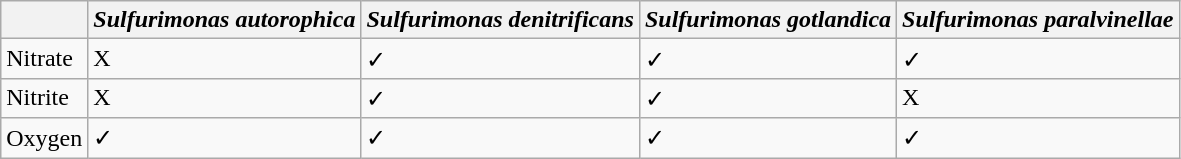<table class="wikitable">
<tr>
<th></th>
<th><em>Sulfurimonas autorophica</em></th>
<th><em>Sulfurimonas denitrificans</em></th>
<th><em>Sulfurimonas gotlandica</em></th>
<th><em>Sulfurimonas paralvinellae</em></th>
</tr>
<tr>
<td>Nitrate</td>
<td>X</td>
<td>✓</td>
<td>✓</td>
<td>✓</td>
</tr>
<tr>
<td>Nitrite</td>
<td>X</td>
<td>✓</td>
<td>✓</td>
<td>X</td>
</tr>
<tr>
<td>Oxygen</td>
<td>✓</td>
<td>✓</td>
<td>✓</td>
<td>✓</td>
</tr>
</table>
